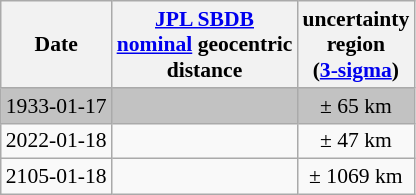<table class="wikitable" style="text-align:center; font-size: 0.9em;">
<tr>
<th>Date</th>
<th><a href='#'>JPL SBDB</a><br><a href='#'>nominal</a> geocentric<br>distance</th>
<th>uncertainty<br>region<br>(<a href='#'>3-sigma</a>)</th>
</tr>
<tr bgcolor=#c2c2c2>
<td>1933-01-17</td>
<td></td>
<td>± 65 km</td>
</tr>
<tr>
<td>2022-01-18</td>
<td></td>
<td>± 47 km</td>
</tr>
<tr>
<td>2105-01-18</td>
<td></td>
<td>± 1069 km</td>
</tr>
</table>
